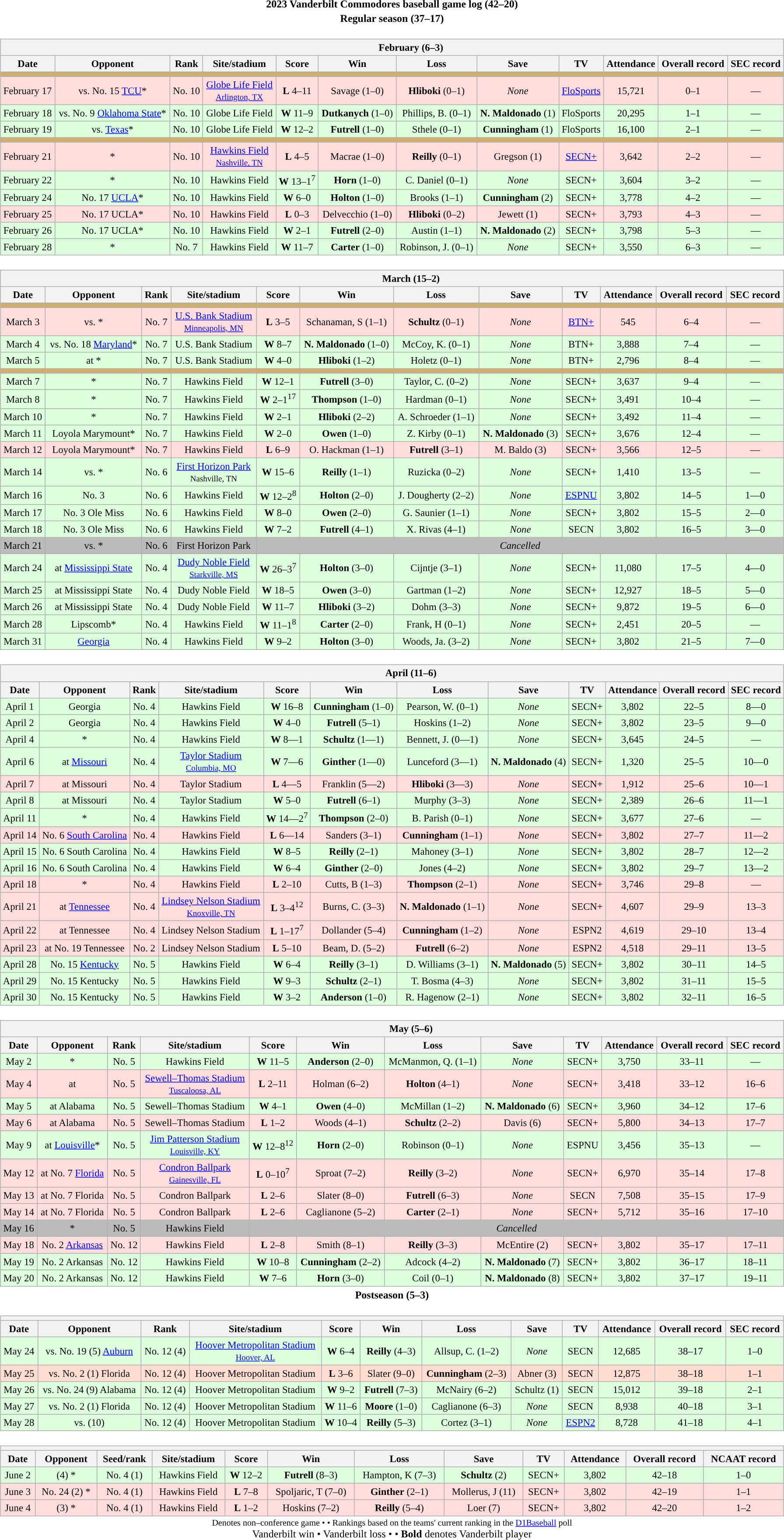<table class="toccolours" width=95% style="clear:both; margin:1.5em auto; text-align:center;">
<tr>
<th colspan=2>2023 Vanderbilt Commodores baseball game log (42–20)</th>
</tr>
<tr>
<th colspan=2>Regular season (37–17)</th>
</tr>
<tr valign="top">
<td><br><table class="wikitable collapsible collapsed" style="margin:auto; width:100%; text-align:center; font-size:95%">
<tr>
<th colspan=12 style="padding-left:4em;">February (6–3)</th>
</tr>
<tr>
<th>Date</th>
<th>Opponent</th>
<th>Rank</th>
<th>Site/stadium</th>
<th>Score</th>
<th>Win</th>
<th>Loss</th>
<th>Save</th>
<th>TV</th>
<th>Attendance</th>
<th>Overall record</th>
<th>SEC record</th>
</tr>
<tr>
<th colspan=12 style="padding-left:4em;background:#CFAE70; color:white"></th>
</tr>
<tr align="center" bgcolor="#ffdddd">
<td>February 17</td>
<td>vs. No. 15 <a href='#'>TCU</a>*</td>
<td>No. 10</td>
<td><a href='#'>Globe Life Field</a><br><small><a href='#'>Arlington, TX</a></small></td>
<td><strong>L</strong> 4–11</td>
<td>Savage (1–0)</td>
<td><strong>Hliboki</strong> (0–1)</td>
<td><em>None</em></td>
<td><a href='#'>FloSports</a></td>
<td>15,721</td>
<td>0–1</td>
<td>—</td>
</tr>
<tr align="center"bgcolor="#ddffdd">
<td>February 18</td>
<td>vs. No. 9 <a href='#'>Oklahoma State</a>*</td>
<td>No. 10</td>
<td>Globe Life Field</td>
<td><strong>W</strong> 11–9</td>
<td><strong>Dutkanych</strong> (1–0)</td>
<td>Phillips, B. (0–1)</td>
<td><strong>N. Maldonado</strong> (1)</td>
<td>FloSports</td>
<td>20,295</td>
<td>1–1</td>
<td>—</td>
</tr>
<tr align="center" bgcolor="#ddffdd">
<td>February 19</td>
<td>vs. <a href='#'>Texas</a>*</td>
<td>No. 10</td>
<td>Globe Life Field</td>
<td><strong>W</strong> 12–2</td>
<td><strong>Futrell</strong> (1–0)</td>
<td>Sthele (0–1)</td>
<td><strong>Cunningham</strong> (1)</td>
<td>FloSports</td>
<td>16,100</td>
<td>2–1</td>
<td>—</td>
</tr>
<tr>
<th colspan=12 style="padding-left:4em;background:#CFAE70; color:white"></th>
</tr>
<tr align="center" bgcolor="#ffdddd">
<td>February 21</td>
<td>*</td>
<td>No. 10</td>
<td><a href='#'>Hawkins Field</a><br><small><a href='#'>Nashville, TN</a></small></td>
<td><strong>L</strong> 4–5</td>
<td>Macrae (1–0)</td>
<td><strong>Reilly</strong> (0–1)</td>
<td>Gregson (1)</td>
<td><a href='#'>SECN+</a></td>
<td>3,642</td>
<td>2–2</td>
<td>—</td>
</tr>
<tr align="center" bgcolor="#ddffdd">
<td>February 22</td>
<td>*</td>
<td>No. 10</td>
<td>Hawkins Field</td>
<td><strong>W</strong> 13–1<sup>7</sup></td>
<td><strong>Horn</strong> (1–0)</td>
<td>C. Daniel (0–1)</td>
<td><em>None</em></td>
<td>SECN+</td>
<td>3,604</td>
<td>3–2</td>
<td>—</td>
</tr>
<tr align="center" bgcolor="#ddffdd">
<td>February 24</td>
<td>No. 17 <a href='#'>UCLA</a>*</td>
<td>No. 10</td>
<td>Hawkins Field</td>
<td><strong>W</strong> 6–0</td>
<td><strong>Holton</strong> (1–0)</td>
<td>Brooks (1–1)</td>
<td><strong>Cunningham</strong> (2)</td>
<td>SECN+</td>
<td>3,778</td>
<td>4–2</td>
<td>—</td>
</tr>
<tr align="center" bgcolor="#ffdddd">
<td>February 25</td>
<td>No. 17 UCLA*</td>
<td>No. 10</td>
<td>Hawkins Field</td>
<td><strong>L</strong> 0–3</td>
<td>Delvecchio (1–0)</td>
<td><strong>Hliboki</strong> (0–2)</td>
<td>Jewett (1)</td>
<td>SECN+</td>
<td>3,793</td>
<td>4–3</td>
<td>—</td>
</tr>
<tr align="center" bgcolor="#ddffdd">
<td>February 26</td>
<td>No. 17 UCLA*</td>
<td>No. 10</td>
<td>Hawkins Field</td>
<td><strong>W</strong> 2–1</td>
<td><strong>Futrell</strong> (2–0)</td>
<td>Austin (1–1)</td>
<td><strong>N. Maldonado</strong> (2)</td>
<td>SECN+</td>
<td>3,798</td>
<td>5–3</td>
<td>—</td>
</tr>
<tr align="center" bgcolor="#ddffdd">
<td>February 28</td>
<td>*</td>
<td>No. 7</td>
<td>Hawkins Field</td>
<td><strong>W</strong> 11–7</td>
<td><strong>Carter</strong> (1–0)</td>
<td>Robinson, J. (0–1)</td>
<td><em>None</em></td>
<td>SECN+</td>
<td>3,550</td>
<td>6–3</td>
<td>—</td>
</tr>
</table>
</td>
</tr>
<tr>
<td><br><table class="wikitable collapsible collapsed" style="margin:auto; width:100%; text-align:center; font-size:95%">
<tr>
<th colspan=12 style="padding-left:4em;">March (15–2)</th>
</tr>
<tr>
<th>Date</th>
<th>Opponent</th>
<th>Rank</th>
<th>Site/stadium</th>
<th>Score</th>
<th>Win</th>
<th>Loss</th>
<th>Save</th>
<th>TV</th>
<th>Attendance</th>
<th>Overall record</th>
<th>SEC record</th>
</tr>
<tr>
<th colspan=12 style="padding-left:4em;background:#CFAE70; color:white"></th>
</tr>
<tr align="center" bgcolor="#ffdddd">
<td>March 3</td>
<td>vs. *</td>
<td>No. 7</td>
<td><a href='#'>U.S. Bank Stadium</a><br><small><a href='#'>Minneapolis, MN</a></small></td>
<td><strong>L</strong> 3–5</td>
<td>Schanaman, S (1–1)</td>
<td><strong>Schultz</strong> (0–1)</td>
<td><em>None</em></td>
<td><a href='#'>BTN+</a></td>
<td>545</td>
<td>6–4</td>
<td>—</td>
</tr>
<tr align="center" bgcolor="#ddffdd">
<td>March 4</td>
<td>vs. No. 18 <a href='#'>Maryland</a>*</td>
<td>No. 7</td>
<td>U.S. Bank Stadium</td>
<td><strong>W</strong> 8–7</td>
<td><strong>N. Maldonado</strong> (1–0)</td>
<td>McCoy, K. (0–1)</td>
<td><em>None</em></td>
<td>BTN+</td>
<td>3,888</td>
<td>7–4</td>
<td>—</td>
</tr>
<tr align="center" bgcolor="#ddffdd">
<td>March 5</td>
<td>at *</td>
<td>No. 7</td>
<td>U.S. Bank Stadium</td>
<td><strong>W</strong> 4–0</td>
<td><strong>Hliboki</strong> (1–2)</td>
<td>Holetz (0–1)</td>
<td><em>None</em></td>
<td>BTN+</td>
<td>2,796</td>
<td>8–4</td>
<td>—</td>
</tr>
<tr>
<th colspan=12 style="padding-left:4em;background:#CFAE70; color:white"></th>
</tr>
<tr align="center" bgcolor="#ddffdd">
<td>March 7</td>
<td>*</td>
<td>No. 7</td>
<td>Hawkins Field</td>
<td><strong>W</strong> 12–1</td>
<td><strong>Futrell</strong> (3–0)</td>
<td>Taylor, C. (0–2)</td>
<td><em>None</em></td>
<td>SECN+</td>
<td>3,637</td>
<td>9–4</td>
<td>—</td>
</tr>
<tr align="center" bgcolor="#ddffdd">
<td>March 8</td>
<td>*</td>
<td>No. 7</td>
<td>Hawkins Field</td>
<td><strong>W</strong> 2–1<sup>17</sup></td>
<td><strong>Thompson</strong> (1–0)</td>
<td>Hardman (0–1)</td>
<td><em>None</em></td>
<td>SECN+</td>
<td>3,491</td>
<td>10–4</td>
<td>—</td>
</tr>
<tr align="center" bgcolor="#ddffdd">
<td>March 10</td>
<td>*</td>
<td>No. 7</td>
<td>Hawkins Field</td>
<td><strong>W</strong> 2–1</td>
<td><strong>Hliboki</strong> (2–2)</td>
<td>A. Schroeder (1–1)</td>
<td><em>None</em></td>
<td>SECN+</td>
<td>3,492</td>
<td>11–4</td>
<td>—</td>
</tr>
<tr align="center" bgcolor="#ddffdd">
<td>March 11</td>
<td>Loyola Marymount*</td>
<td>No. 7</td>
<td>Hawkins Field</td>
<td><strong>W</strong> 2–0</td>
<td><strong>Owen</strong> (1–0)</td>
<td>Z. Kirby (0–1)</td>
<td><strong>N. Maldonado</strong> (3)</td>
<td>SECN+</td>
<td>3,676</td>
<td>12–4</td>
<td>—</td>
</tr>
<tr align="center" bgcolor="#ffdddd">
<td>March 12</td>
<td>Loyola Marymount*</td>
<td>No. 7</td>
<td>Hawkins Field</td>
<td><strong>L</strong> 6–9</td>
<td>O. Hackman (1–1)</td>
<td><strong>Futrell</strong> (3–1)</td>
<td>M. Baldo (3)</td>
<td>SECN+</td>
<td>3,566</td>
<td>12–5</td>
<td>—</td>
</tr>
<tr align="center" bgcolor="#ddffdd">
<td>March 14</td>
<td>vs. *</td>
<td>No. 6</td>
<td><a href='#'>First Horizon Park</a><br><small>Nashville, TN</small></td>
<td><strong>W</strong> 15–6</td>
<td><strong>Reilly</strong> (1–1)</td>
<td>Ruzicka (0–2)</td>
<td><em>None</em></td>
<td>SECN+</td>
<td>1,410</td>
<td>13–5</td>
<td>—</td>
</tr>
<tr align="center" bgcolor="#ddffdd">
<td>March 16</td>
<td>No. 3 </td>
<td>No. 6</td>
<td>Hawkins Field</td>
<td><strong>W</strong> 12–2<sup>8</sup></td>
<td><strong>Holton</strong> (2–0)</td>
<td>J. Dougherty (2–2)</td>
<td><em>None</em></td>
<td><a href='#'>ESPNU</a></td>
<td>3,802</td>
<td>14–5</td>
<td>1—0</td>
</tr>
<tr align="center" bgcolor="#ddffdd">
<td>March 17</td>
<td>No. 3 Ole Miss</td>
<td>No. 6</td>
<td>Hawkins Field</td>
<td><strong>W</strong> 8–0</td>
<td><strong>Owen</strong> (2–0)</td>
<td>G. Saunier (1–1)</td>
<td><em>None</em></td>
<td>SECN+</td>
<td>3,802</td>
<td>15–5</td>
<td>2—0</td>
</tr>
<tr align="center" bgcolor="#ddffdd">
<td>March 18</td>
<td>No. 3 Ole Miss</td>
<td>No. 6</td>
<td>Hawkins Field</td>
<td><strong>W</strong> 7–2</td>
<td><strong>Futrell</strong> (4–1)</td>
<td>X. Rivas (4–1)</td>
<td><em>None</em></td>
<td>SECN</td>
<td>3,802</td>
<td>16–5</td>
<td>3—0</td>
</tr>
<tr align="center" bgcolor="#bbbbbb">
<td>March 21</td>
<td>vs. *</td>
<td>No. 6</td>
<td>First Horizon Park</td>
<td colspan=12><em>Cancelled</em></td>
</tr>
<tr align="center" bgcolor="#ddffdd">
<td>March 24</td>
<td>at <a href='#'>Mississippi State</a></td>
<td>No. 4</td>
<td><a href='#'>Dudy Noble Field</a><br><small><a href='#'>Starkville, MS</a></small></td>
<td><strong>W</strong> 26–3<sup>7</sup></td>
<td><strong>Holton</strong> (3–0)</td>
<td>Cijntje (3–1)</td>
<td><em>None</em></td>
<td>SECN+</td>
<td>11,080</td>
<td>17–5</td>
<td>4—0</td>
</tr>
<tr align="center" bgcolor="#ddffdd">
<td>March 25</td>
<td>at Mississippi State</td>
<td>No. 4</td>
<td>Dudy Noble Field</td>
<td><strong>W</strong> 18–5</td>
<td><strong>Owen</strong> (3–0)</td>
<td>Gartman (1–2)</td>
<td><em>None</em></td>
<td>SECN+</td>
<td>12,927</td>
<td>18–5</td>
<td>5—0</td>
</tr>
<tr align="center" bgcolor="#ddffdd">
<td>March 26</td>
<td>at Mississippi State</td>
<td>No. 4</td>
<td>Dudy Noble Field</td>
<td><strong>W</strong> 11–7</td>
<td><strong>Hliboki</strong> (3–2)</td>
<td>Dohm (3–3)</td>
<td><em>None</em></td>
<td>SECN+</td>
<td>9,872</td>
<td>19–5</td>
<td>6—0</td>
</tr>
<tr align="center" bgcolor="#ddffdd">
<td>March 28</td>
<td>Lipscomb*</td>
<td>No. 4</td>
<td>Hawkins Field</td>
<td><strong>W</strong> 11–1<sup>8</sup></td>
<td><strong>Carter</strong> (2–0)</td>
<td>Frank, H (0–1)</td>
<td><em>None</em></td>
<td>SECN+</td>
<td>2,451</td>
<td>20–5</td>
<td>—</td>
</tr>
<tr align="center" bgcolor="#ddffdd">
<td>March 31</td>
<td><a href='#'>Georgia</a></td>
<td>No. 4</td>
<td>Hawkins Field</td>
<td><strong>W</strong> 9–2</td>
<td><strong>Holton</strong> (3–0)</td>
<td>Woods, Ja. (3–2)</td>
<td><em>None</em></td>
<td>SECN+</td>
<td>3,802</td>
<td>21–5</td>
<td>7—0</td>
</tr>
</table>
</td>
</tr>
<tr>
<td><br><table class="wikitable collapsible collapsed" style="margin:auto; width:100%; text-align:center; font-size:95%">
<tr>
<th colspan=12 style="padding-left:4em;">April (11–6)</th>
</tr>
<tr>
<th>Date</th>
<th>Opponent</th>
<th>Rank</th>
<th>Site/stadium</th>
<th>Score</th>
<th>Win</th>
<th>Loss</th>
<th>Save</th>
<th>TV</th>
<th>Attendance</th>
<th>Overall record</th>
<th>SEC record</th>
</tr>
<tr align="center" bgcolor="#ddffdd">
<td>April 1</td>
<td>Georgia</td>
<td>No. 4</td>
<td>Hawkins Field</td>
<td><strong>W</strong> 16–8</td>
<td><strong>Cunningham</strong> (1–0)</td>
<td>Pearson, W. (0–1)</td>
<td><em>None</em></td>
<td>SECN+</td>
<td>3,802</td>
<td>22–5</td>
<td>8—0</td>
</tr>
<tr align="center" bgcolor="#ddffdd">
<td>April 2</td>
<td>Georgia</td>
<td>No. 4</td>
<td>Hawkins Field</td>
<td><strong>W</strong> 4–0</td>
<td><strong>Futrell</strong> (5–1)</td>
<td>Hoskins (1–2)</td>
<td><em>None</em></td>
<td>SECN+</td>
<td>3,802</td>
<td>23–5</td>
<td>9—0</td>
</tr>
<tr align="center" bgcolor="#ddffdd">
<td>April 4</td>
<td>*</td>
<td>No. 4</td>
<td>Hawkins Field</td>
<td><strong>W</strong> 8—1</td>
<td><strong>Schultz</strong> (1—1)</td>
<td>Bennett, J. (0—1)</td>
<td><em>None</em></td>
<td>SECN+</td>
<td>3,645</td>
<td>24–5</td>
<td>—</td>
</tr>
<tr align="center" bgcolor="#ddffdd">
<td>April 6</td>
<td>at <a href='#'>Missouri</a></td>
<td>No. 4</td>
<td><a href='#'>Taylor Stadium</a><br><small><a href='#'>Columbia, MO</a></small></td>
<td><strong>W</strong> 7—6</td>
<td><strong>Ginther</strong> (1—0)</td>
<td>Lunceford (3—1)</td>
<td><strong>N. Maldonado</strong> (4)</td>
<td>SECN+</td>
<td>1,320</td>
<td>25–5</td>
<td>10—0</td>
</tr>
<tr align="center" bgcolor="#ffdddd">
<td>April 7</td>
<td>at Missouri</td>
<td>No. 4</td>
<td>Taylor Stadium</td>
<td><strong>L</strong> 4—5</td>
<td>Franklin (5—2)</td>
<td><strong>Hliboki</strong> (3—3)</td>
<td><em>None</em></td>
<td>SECN+</td>
<td>1,912</td>
<td>25–6</td>
<td>10—1</td>
</tr>
<tr align="center" bgcolor="#ddffdd">
<td>April 8</td>
<td>at Missouri</td>
<td>No. 4</td>
<td>Taylor Stadium</td>
<td><strong>W</strong> 5–0</td>
<td><strong>Futrell</strong> (6–1)</td>
<td>Murphy (3–3)</td>
<td><em>None</em></td>
<td>SECN+</td>
<td>2,389</td>
<td>26–6</td>
<td>11—1</td>
</tr>
<tr align="center" bgcolor="#ddffdd">
<td>April 11</td>
<td>*</td>
<td>No. 4</td>
<td>Hawkins Field</td>
<td><strong>W</strong> 14—2<sup>7</sup></td>
<td><strong>Thompson</strong> (2–0)</td>
<td>B. Parish (0–1)</td>
<td><em>None</em></td>
<td>SECN+</td>
<td>3,677</td>
<td>27–6</td>
<td>—</td>
</tr>
<tr align="center" bgcolor="#ffdddd">
<td>April 14</td>
<td>No. 6 <a href='#'>South Carolina</a></td>
<td>No. 4</td>
<td>Hawkins Field</td>
<td><strong>L</strong> 6—14</td>
<td>Sanders (3–1)</td>
<td><strong>Cunningham</strong> (1–1)</td>
<td><em>None</em></td>
<td>SECN+</td>
<td>3,802</td>
<td>27–7</td>
<td>11—2</td>
</tr>
<tr align="center" bgcolor="#ddffdd">
<td>April 15</td>
<td>No. 6 South Carolina</td>
<td>No. 4</td>
<td>Hawkins Field</td>
<td><strong>W</strong> 8–5</td>
<td><strong>Reilly</strong> (2–1)</td>
<td>Mahoney (3–1)</td>
<td><em>None</em></td>
<td>SECN+</td>
<td>3,802</td>
<td>28–7</td>
<td>12—2</td>
</tr>
<tr align="center" bgcolor="#ddffdd">
<td>April 16</td>
<td>No. 6 South Carolina</td>
<td>No. 4</td>
<td>Hawkins Field</td>
<td><strong>W</strong> 6–4</td>
<td><strong>Ginther</strong> (2–0)</td>
<td>Jones (4–2)</td>
<td><em>None</em></td>
<td>SECN+</td>
<td>3,802</td>
<td>29–7</td>
<td>13—2</td>
</tr>
<tr align="center" bgcolor="#ffdddd">
<td>April 18</td>
<td>*</td>
<td>No. 4</td>
<td>Hawkins Field</td>
<td><strong>L</strong> 2–10</td>
<td>Cutts, B (1–3)</td>
<td><strong>Thompson</strong> (2–1)</td>
<td><em>None</em></td>
<td>SECN+</td>
<td>3,746</td>
<td>29–8</td>
<td>—</td>
</tr>
<tr align="center" bgcolor="#ffdddd">
<td>April 21</td>
<td>at <a href='#'>Tennessee</a></td>
<td>No. 4</td>
<td><a href='#'>Lindsey Nelson Stadium</a><br><small><a href='#'>Knoxville, TN</a></small></td>
<td><strong>L</strong> 3–4<sup>12</sup></td>
<td>Burns, C. (3–3)</td>
<td><strong>N. Maldonado</strong> (1–1)</td>
<td><em>None</em></td>
<td>SECN+</td>
<td>4,607</td>
<td>29–9</td>
<td>13–3</td>
</tr>
<tr align="center" bgcolor="#ffdddd">
<td>April 22</td>
<td>at Tennessee</td>
<td>No. 4</td>
<td>Lindsey Nelson Stadium</td>
<td><strong>L</strong> 1–17<sup>7</sup></td>
<td>Dollander (5–4)</td>
<td><strong>Cunningham</strong> (1–2)</td>
<td><em>None</em></td>
<td>ESPN2</td>
<td>4,619</td>
<td>29–10</td>
<td>13–4</td>
</tr>
<tr align="center" bgcolor="#ffdddd">
<td>April 23</td>
<td>at No. 19 Tennessee</td>
<td>No. 2</td>
<td>Lindsey Nelson Stadium</td>
<td><strong>L</strong> 5–10</td>
<td>Beam, D. (5–2)</td>
<td><strong>Futrell</strong> (6–2)</td>
<td><em>None</em></td>
<td>ESPN2</td>
<td>4,518</td>
<td>29–11</td>
<td>13–5</td>
</tr>
<tr align="center" bgcolor="#ddffdd">
<td>April 28</td>
<td>No. 15 <a href='#'>Kentucky</a></td>
<td>No. 5</td>
<td>Hawkins Field</td>
<td><strong>W</strong> 6–4</td>
<td><strong>Reilly</strong> (3–1)</td>
<td>D. Williams (3–1)</td>
<td><strong>N. Maldonado</strong> (5)</td>
<td>SECN+</td>
<td>3,802</td>
<td>30–11</td>
<td>14–5</td>
</tr>
<tr align="center" bgcolor="#ddffdd">
<td>April 29</td>
<td>No. 15 Kentucky</td>
<td>No. 5</td>
<td>Hawkins Field</td>
<td><strong>W</strong> 9–3</td>
<td><strong>Schultz</strong> (2–1)</td>
<td>T. Bosma (4–3)</td>
<td><em>None</em></td>
<td>SECN+</td>
<td>3,802</td>
<td>31–11</td>
<td>15–5</td>
</tr>
<tr align="center" bgcolor="#ddffdd">
<td>April 30</td>
<td>No. 15 Kentucky</td>
<td>No. 5</td>
<td>Hawkins Field</td>
<td><strong>W</strong> 3–2</td>
<td><strong>Anderson</strong> (1–0)</td>
<td>R. Hagenow (2–1)</td>
<td><em>None</em></td>
<td>SECN+</td>
<td>3,802</td>
<td>32–11</td>
<td>16–5</td>
</tr>
</table>
</td>
</tr>
<tr>
<td><br><table class="wikitable collapsible collapsed" style="margin:auto; width:100%; text-align:center; font-size:95%">
<tr>
<th colspan=12 style="padding-left:4em;">May (5–6)</th>
</tr>
<tr>
<th>Date</th>
<th>Opponent</th>
<th>Rank</th>
<th>Site/stadium</th>
<th>Score</th>
<th>Win</th>
<th>Loss</th>
<th>Save</th>
<th>TV</th>
<th>Attendance</th>
<th>Overall record</th>
<th>SEC record</th>
</tr>
<tr align="center" bgcolor="#ddffdd">
<td>May 2</td>
<td>*</td>
<td>No. 5</td>
<td>Hawkins Field</td>
<td><strong>W</strong> 11–5</td>
<td><strong>Anderson</strong> (2–0)</td>
<td>McManmon, Q. (1–1)</td>
<td><em>None</em></td>
<td>SECN+</td>
<td>3,750</td>
<td>33–11</td>
<td>—</td>
</tr>
<tr align="center" bgcolor="#ffdddd">
<td>May 4</td>
<td>at </td>
<td>No. 5</td>
<td><a href='#'>Sewell–Thomas Stadium</a><br><small><a href='#'>Tuscaloosa, AL</a></small></td>
<td><strong>L</strong> 2–11</td>
<td>Holman (6–2)</td>
<td><strong>Holton</strong> (4–1)</td>
<td><em>None</em></td>
<td>SECN+</td>
<td>3,418</td>
<td>33–12</td>
<td>16–6</td>
</tr>
<tr align="center" bgcolor="#ddffdd">
<td>May 5</td>
<td>at Alabama</td>
<td>No. 5</td>
<td>Sewell–Thomas Stadium</td>
<td><strong>W</strong> 4–1</td>
<td><strong>Owen</strong> (4–0)</td>
<td>McMillan (1–2)</td>
<td><strong>N. Maldonado</strong> (6)</td>
<td>SECN+</td>
<td>3,960</td>
<td>34–12</td>
<td>17–6</td>
</tr>
<tr align="center" bgcolor="#ffdddd">
<td>May 6</td>
<td>at Alabama</td>
<td>No. 5</td>
<td>Sewell–Thomas Stadium</td>
<td><strong>L</strong> 1–2</td>
<td>Woods (4–1)</td>
<td><strong>Schultz</strong> (2–2)</td>
<td>Davis (6)</td>
<td>SECN+</td>
<td>5,800</td>
<td>34–13</td>
<td>17–7</td>
</tr>
<tr align="center" bgcolor="#ddffdd">
<td>May 9</td>
<td>at <a href='#'>Louisville</a>*</td>
<td>No. 5</td>
<td><a href='#'>Jim Patterson Stadium</a><br><small><a href='#'>Louisville, KY</a></small></td>
<td><strong>W</strong> 12–8<sup>12</sup></td>
<td><strong>Horn</strong> (2–0)</td>
<td>Robinson (0–1)</td>
<td><em>None</em></td>
<td>ESPNU</td>
<td>3,456</td>
<td>35–13</td>
<td>—</td>
</tr>
<tr align="center" bgcolor="#ffdddd">
<td>May 12</td>
<td>at No. 7 <a href='#'>Florida</a></td>
<td>No. 5</td>
<td><a href='#'>Condron Ballpark</a><br><small><a href='#'>Gainesville, FL</a></small></td>
<td><strong>L</strong> 0–10<sup>7</sup></td>
<td>Sproat (7–2)</td>
<td><strong>Reilly</strong> (3–2)</td>
<td><em>None</em></td>
<td>SECN+</td>
<td>6,970</td>
<td>35–14</td>
<td>17–8</td>
</tr>
<tr align="center" bgcolor="#ffdddd">
<td>May 13</td>
<td>at No. 7 Florida</td>
<td>No. 5</td>
<td>Condron Ballpark</td>
<td><strong>L</strong> 2–6</td>
<td>Slater (8–0)</td>
<td><strong>Futrell</strong> (6–3)</td>
<td><em>None</em></td>
<td>SECN</td>
<td>7,508</td>
<td>35–15</td>
<td>17–9</td>
</tr>
<tr align="center" bgcolor="#ffdddd">
<td>May 14</td>
<td>at No. 7 Florida</td>
<td>No. 5</td>
<td>Condron Ballpark</td>
<td><strong>L</strong> 2–6</td>
<td>Caglianone (5–2)</td>
<td><strong>Carter</strong> (2–1)</td>
<td><em>None</em></td>
<td>SECN+</td>
<td>5,712</td>
<td>35–16</td>
<td>17–10</td>
</tr>
<tr align="center" bgcolor="#bbbbbb">
<td>May 16</td>
<td>*</td>
<td>No. 5</td>
<td>Hawkins Field</td>
<td colspan=12><em>Cancelled</em></td>
</tr>
<tr align="center" bgcolor="#ffdddd">
<td>May 18</td>
<td>No. 2 <a href='#'>Arkansas</a></td>
<td>No. 12</td>
<td>Hawkins Field</td>
<td><strong>L</strong> 2–8</td>
<td>Smith (8–1)</td>
<td><strong>Reilly</strong> (3–3)</td>
<td>McEntire (2)</td>
<td>SECN+</td>
<td>3,802</td>
<td>35–17</td>
<td>17–11</td>
</tr>
<tr align="center" bgcolor="#ddffdd">
<td>May 19</td>
<td>No. 2 Arkansas</td>
<td>No. 12</td>
<td>Hawkins Field</td>
<td><strong>W</strong> 10–8</td>
<td><strong>Cunningham</strong> (2–2)</td>
<td>Adcock (4–2)</td>
<td><strong>N. Maldonado</strong> (7)</td>
<td>SECN+</td>
<td>3,802</td>
<td>36–17</td>
<td>18–11</td>
</tr>
<tr align="center" bgcolor="#ddffdd">
<td>May 20</td>
<td>No. 2 Arkansas</td>
<td>No. 12</td>
<td>Hawkins Field</td>
<td><strong>W</strong> 7–6</td>
<td><strong>Horn</strong> (3–0)</td>
<td>Coil (0–1)</td>
<td><strong>N. Maldonado</strong> (8)</td>
<td>SECN+</td>
<td>3,802</td>
<td>37–17</td>
<td>19–11</td>
</tr>
</table>
</td>
</tr>
<tr>
<th colspan=2>Postseason (5–3)</th>
</tr>
<tr>
<td><br><table class="wikitable collapsible collapsed" style="margin:auto; width:100%; text-align:center; font-size:95%">
<tr>
<th colspan=12 style="padding-left:4em;"></th>
</tr>
<tr>
<th>Date</th>
<th>Opponent</th>
<th>Rank</th>
<th>Site/stadium</th>
<th>Score</th>
<th>Win</th>
<th>Loss</th>
<th>Save</th>
<th>TV</th>
<th>Attendance</th>
<th>Overall record</th>
<th>SEC record</th>
</tr>
<tr align="center" bgcolor="#ddffdd">
<td>May 24</td>
<td>vs. No. 19 (5) <a href='#'>Auburn</a></td>
<td>No. 12 (4)</td>
<td><a href='#'>Hoover Metropolitan Stadium</a><br><small><a href='#'>Hoover, AL</a></small></td>
<td><strong>W</strong> 6–4</td>
<td><strong>Reilly</strong> (4–3)</td>
<td>Allsup, C. (1–2)</td>
<td><em>None</em></td>
<td>SECN</td>
<td>12,685</td>
<td>38–17</td>
<td>1–0</td>
</tr>
<tr align="center" bgcolor="#ffddd">
<td>May 25</td>
<td>vs. No. 2 (1) Florida</td>
<td>No. 12 (4)</td>
<td>Hoover Metropolitan Stadium</td>
<td><strong>L</strong> 3–6</td>
<td>Slater (9–0)</td>
<td><strong>Cunningham</strong> (2–3)</td>
<td>Abner (3)</td>
<td>SECN</td>
<td>12,875</td>
<td>38–18</td>
<td>1–1</td>
</tr>
<tr align="center" bgcolor="#ddffdd">
<td>May 26</td>
<td>vs. No. 24 (9) Alabama</td>
<td>No. 12 (4)</td>
<td>Hoover Metropolitan Stadium</td>
<td><strong>W</strong> 9–2</td>
<td><strong>Futrell</strong> (7–3)</td>
<td>McNairy (6–2)</td>
<td>Schultz (1)</td>
<td>SECN</td>
<td>15,012</td>
<td>39–18</td>
<td>2–1</td>
</tr>
<tr align="center" bgcolor="#ddffdd">
<td>May 27</td>
<td>vs. No. 2 (1) Florida</td>
<td>No. 12 (4)</td>
<td>Hoover Metropolitan Stadium</td>
<td><strong>W</strong> 11–6</td>
<td><strong>Moore</strong> (1–0)</td>
<td>Caglianone (6–3)</td>
<td><em>None</em></td>
<td>SECN</td>
<td>8,938</td>
<td>40–18</td>
<td>3–1</td>
</tr>
<tr align="center" bgcolor="#ddffdd">
<td>May 28</td>
<td>vs. (10) </td>
<td>No. 12 (4)</td>
<td>Hoover Metropolitan Stadium</td>
<td><strong>W</strong> 10–4</td>
<td><strong>Reilly</strong> (5–3)</td>
<td>Cortez (3–1)</td>
<td><em>None</em></td>
<td><a href='#'>ESPN2</a></td>
<td>8,728</td>
<td>41–18</td>
<td>4–1</td>
</tr>
</table>
</td>
</tr>
<tr>
<td><br><table class="wikitable collapsible collapsed" style="margin:auto; width:100%; text-align:center; font-size:95%">
<tr>
<th colspan=12 style="padding-left:4em;"></th>
</tr>
<tr>
<th>Date</th>
<th>Opponent</th>
<th>Seed/rank</th>
<th>Site/stadium</th>
<th>Score</th>
<th>Win</th>
<th>Loss</th>
<th>Save</th>
<th>TV</th>
<th>Attendance</th>
<th>Overall record</th>
<th>NCAAT record</th>
</tr>
<tr align="center" bgcolor="#ddffdd">
<td>June 2</td>
<td>(4) *</td>
<td>No. 4 (1)</td>
<td>Hawkins Field</td>
<td><strong>W</strong> 12–2</td>
<td><strong>Futrell</strong> (8–3)</td>
<td>Hampton, K (7–3)</td>
<td><strong>Schultz</strong> (2)</td>
<td>SECN+</td>
<td>3,802</td>
<td>42–18</td>
<td>1–0</td>
</tr>
<tr align="center" bgcolor="#ffdddd">
<td>June 3</td>
<td>No. 24 (2) *</td>
<td>No. 4 (1)</td>
<td>Hawkins Field</td>
<td><strong>L</strong> 7–8</td>
<td>Spoljaric, T (7–0)</td>
<td><strong>Ginther</strong> (2–1)</td>
<td>Mollerus, J (11)</td>
<td>SECN+</td>
<td>3,802</td>
<td>42–19</td>
<td>1–1</td>
</tr>
<tr align="center" bgcolor="#ffdddd">
<td>June 4</td>
<td>(3) *</td>
<td>No. 4 (1)</td>
<td>Hawkins Field</td>
<td><strong>L</strong> 1–2</td>
<td>Hoskins (7–2)</td>
<td><strong>Reilly</strong> (5–4)</td>
<td>Loer (7)</td>
<td>SECN+</td>
<td>3,802</td>
<td>42–20</td>
<td>1–2</td>
</tr>
</table>
<small>Denotes non–conference game •  • Rankings based on the teams' current ranking in the <a href='#'>D1Baseball</a> poll</small><br> Vanderbilt win •  Vanderbilt loss •  • <strong>Bold</strong> denotes Vanderbilt player</td>
</tr>
</table>
